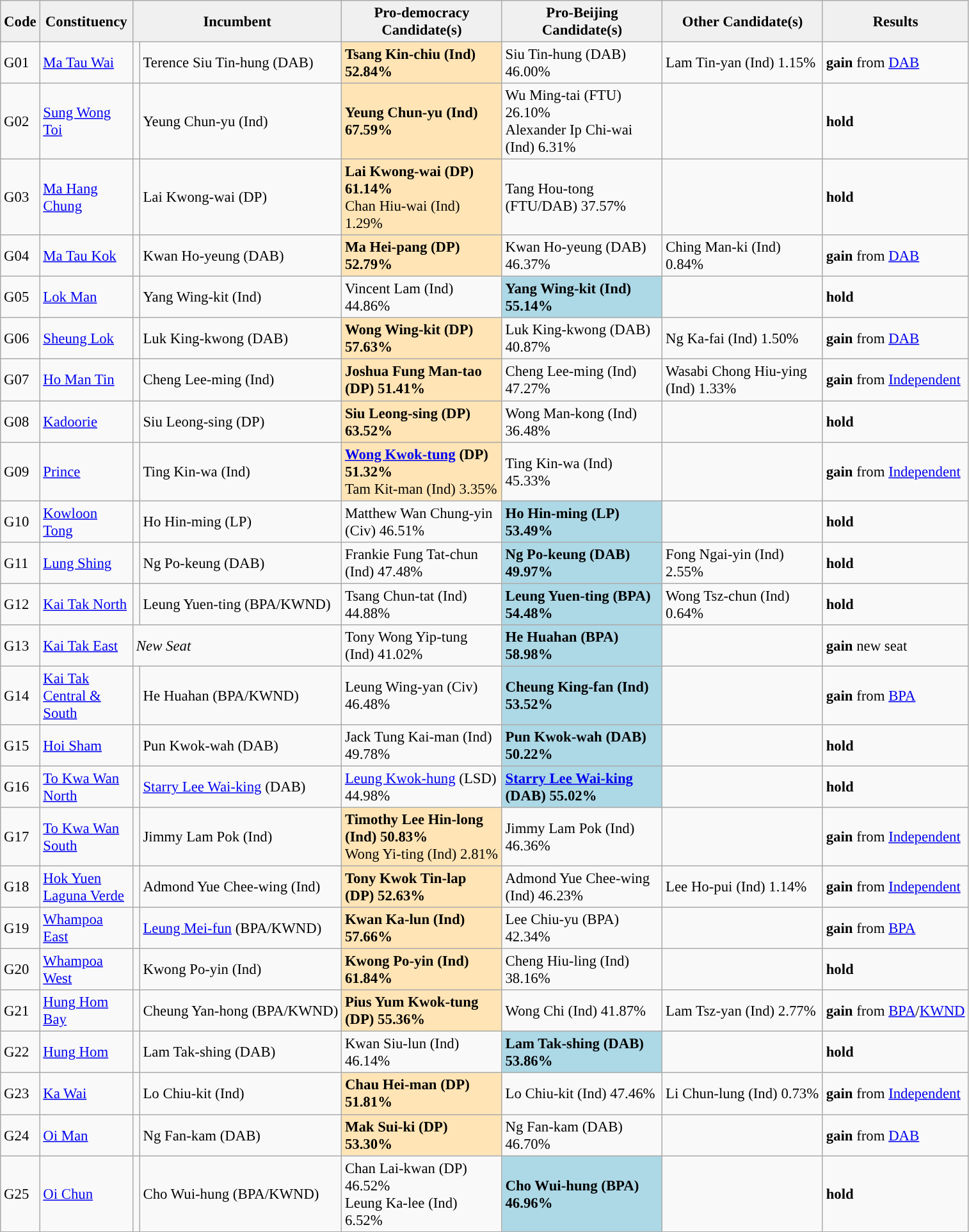<table class="wikitable sortable" style="font-size: 95%;">
<tr>
<th align="center" style="background:#f0f0f0;" width="20px">Code</th>
<th align="center" style="background:#f0f0f0;" width="90px">Constituency</th>
<th align="center" style="background:#f0f0f0;" width="120px" colspan="2">Incumbent</th>
<th align="center" style="background:#f0f0f0;" width="160px">Pro-democracy Candidate(s)</th>
<th align="center" style="background:#f0f0f0;" width="160px">Pro-Beijing Candidate(s)</th>
<th align="center" style="background:#f0f0f0;" width="160px">Other Candidate(s)</th>
<th align="center" style="background:#f0f0f0;" width="100px" colspan="2">Results</th>
</tr>
<tr>
<td>G01</td>
<td><a href='#'>Ma Tau Wai</a></td>
<td></td>
<td>Terence Siu Tin-hung (DAB)</td>
<td style="background-color:Moccasin"><strong>Tsang Kin-chiu (Ind) 52.84%</strong></td>
<td>Siu Tin-hung (DAB) 46.00%</td>
<td>Lam Tin-yan (Ind) 1.15%</td>
<td> <strong>gain</strong> from <a href='#'>DAB</a></td>
</tr>
<tr>
<td>G02</td>
<td><a href='#'>Sung Wong Toi</a></td>
<td></td>
<td>Yeung Chun-yu (Ind)</td>
<td style="background-color:Moccasin"><strong>Yeung Chun-yu (Ind) 67.59%</strong></td>
<td>Wu Ming-tai (FTU) 26.10%<br>Alexander Ip Chi-wai (Ind) 6.31%</td>
<td></td>
<td> <strong>hold</strong></td>
</tr>
<tr>
<td>G03</td>
<td><a href='#'>Ma Hang Chung</a></td>
<td></td>
<td>Lai Kwong-wai (DP)</td>
<td style="background-color:Moccasin"><strong>Lai Kwong-wai (DP) 61.14%</strong><br>Chan Hiu-wai (Ind) 1.29%</td>
<td>Tang Hou-tong (FTU/DAB) 37.57%</td>
<td></td>
<td> <strong>hold</strong></td>
</tr>
<tr>
<td>G04</td>
<td><a href='#'>Ma Tau Kok</a></td>
<td></td>
<td>Kwan Ho-yeung (DAB)</td>
<td style="background-color:Moccasin"><strong>Ma Hei-pang (DP) 52.79%</strong></td>
<td>Kwan Ho-yeung (DAB) 46.37%</td>
<td>Ching Man-ki (Ind) 0.84%</td>
<td> <strong>gain</strong> from <a href='#'>DAB</a></td>
</tr>
<tr>
<td>G05</td>
<td><a href='#'>Lok Man</a></td>
<td></td>
<td>Yang Wing-kit (Ind)</td>
<td>Vincent Lam (Ind) 44.86%</td>
<td style="background-color:LightBlue"><strong>Yang Wing-kit (Ind) 55.14%</strong></td>
<td></td>
<td> <strong>hold</strong></td>
</tr>
<tr>
<td>G06</td>
<td><a href='#'>Sheung Lok</a></td>
<td></td>
<td>Luk King-kwong (DAB)</td>
<td style="background-color:Moccasin"><strong>Wong Wing-kit (DP) 57.63%</strong></td>
<td>Luk King-kwong (DAB) 40.87%</td>
<td>Ng Ka-fai (Ind) 1.50%</td>
<td> <strong>gain</strong> from <a href='#'>DAB</a></td>
</tr>
<tr>
<td>G07</td>
<td><a href='#'>Ho Man Tin</a></td>
<td></td>
<td>Cheng Lee-ming (Ind)</td>
<td style="background-color:Moccasin"><strong>Joshua Fung Man-tao (DP) 51.41%</strong></td>
<td>Cheng Lee-ming (Ind) 47.27%</td>
<td>Wasabi Chong Hiu-ying (Ind) 1.33%</td>
<td> <strong>gain</strong> from <a href='#'>Independent</a></td>
</tr>
<tr>
<td>G08</td>
<td><a href='#'>Kadoorie</a></td>
<td></td>
<td>Siu Leong-sing (DP)</td>
<td style="background-color:Moccasin"><strong>Siu Leong-sing (DP) 63.52%</strong></td>
<td>Wong Man-kong (Ind) 36.48%</td>
<td></td>
<td> <strong>hold</strong></td>
</tr>
<tr>
<td>G09</td>
<td><a href='#'>Prince</a></td>
<td></td>
<td>Ting Kin-wa (Ind)</td>
<td style="background-color:Moccasin"><strong><a href='#'>Wong Kwok-tung</a> (DP) 51.32%<br></strong>Tam Kit-man (Ind) 3.35%</td>
<td>Ting Kin-wa (Ind) 45.33%</td>
<td></td>
<td> <strong>gain</strong> from <a href='#'>Independent</a></td>
</tr>
<tr>
<td>G10</td>
<td><a href='#'>Kowloon Tong</a></td>
<td></td>
<td>Ho Hin-ming (LP)</td>
<td>Matthew Wan Chung-yin (Civ) 46.51%</td>
<td style="background-color:LightBlue"><strong>Ho Hin-ming (LP) 53.49%</strong></td>
<td></td>
<td> <strong>hold</strong></td>
</tr>
<tr>
<td>G11</td>
<td><a href='#'>Lung Shing</a></td>
<td></td>
<td>Ng Po-keung (DAB)</td>
<td>Frankie Fung Tat-chun (Ind) 47.48%</td>
<td style="background-color:LightBlue"><strong>Ng Po-keung (DAB) 49.97%</strong></td>
<td>Fong Ngai-yin (Ind) 2.55%</td>
<td> <strong>hold</strong></td>
</tr>
<tr>
<td>G12</td>
<td><a href='#'>Kai Tak North</a></td>
<td></td>
<td>Leung Yuen-ting (BPA/KWND)</td>
<td>Tsang Chun-tat (Ind) 44.88%</td>
<td style="background-color:LightBlue"><strong>Leung Yuen-ting (BPA) 54.48%</strong></td>
<td>Wong Tsz-chun (Ind) 0.64%</td>
<td> <strong>hold</strong></td>
</tr>
<tr>
<td>G13</td>
<td><a href='#'>Kai Tak East</a></td>
<td colspan=2><em>New Seat</em></td>
<td>Tony Wong Yip-tung (Ind) 41.02%</td>
<td style="background-color:LightBlue"><strong>He Huahan (BPA) 58.98%</strong></td>
<td></td>
<td> <strong>gain</strong> new seat</td>
</tr>
<tr>
<td>G14</td>
<td><a href='#'>Kai Tak Central & South</a></td>
<td></td>
<td>He Huahan (BPA/KWND)</td>
<td>Leung Wing-yan (Civ) 46.48%</td>
<td style="background-color:LightBlue"><strong>Cheung King-fan (Ind) 53.52%</strong></td>
<td></td>
<td> <strong>gain</strong> from <a href='#'>BPA</a></td>
</tr>
<tr>
<td>G15</td>
<td><a href='#'>Hoi Sham</a></td>
<td></td>
<td>Pun Kwok-wah (DAB)</td>
<td>Jack Tung Kai-man (Ind) 49.78%</td>
<td style="background-color:LightBlue"><strong>Pun Kwok-wah (DAB) 50.22%</strong></td>
<td></td>
<td> <strong>hold</strong></td>
</tr>
<tr>
<td>G16</td>
<td><a href='#'>To Kwa Wan North</a></td>
<td></td>
<td><a href='#'>Starry Lee Wai-king</a> (DAB)</td>
<td><a href='#'>Leung Kwok-hung</a> (LSD) 44.98%</td>
<td style="background-color:LightBlue"><strong><a href='#'>Starry Lee Wai-king</a> (DAB) 55.02%</strong></td>
<td></td>
<td> <strong>hold</strong></td>
</tr>
<tr>
<td>G17</td>
<td><a href='#'>To Kwa Wan South</a></td>
<td></td>
<td>Jimmy Lam Pok (Ind)</td>
<td style="background-color:Moccasin"><strong>Timothy Lee Hin-long (Ind) 50.83%</strong><br>Wong Yi-ting (Ind) 2.81%</td>
<td>Jimmy Lam Pok (Ind) 46.36%</td>
<td></td>
<td> <strong>gain</strong> from <a href='#'>Independent</a></td>
</tr>
<tr>
<td>G18</td>
<td><a href='#'>Hok Yuen Laguna Verde</a></td>
<td></td>
<td>Admond Yue Chee-wing (Ind)</td>
<td style="background-color:Moccasin"><strong>Tony Kwok Tin-lap (DP) 52.63%</strong></td>
<td>Admond Yue Chee-wing (Ind) 46.23%</td>
<td>Lee Ho-pui (Ind) 1.14%</td>
<td> <strong>gain</strong> from <a href='#'>Independent</a></td>
</tr>
<tr>
<td>G19</td>
<td><a href='#'>Whampoa East</a></td>
<td></td>
<td><a href='#'>Leung Mei-fun</a> (BPA/KWND)</td>
<td style="background-color:Moccasin"><strong>Kwan Ka-lun (Ind) 57.66%</strong></td>
<td>Lee Chiu-yu (BPA) 42.34%</td>
<td></td>
<td> <strong>gain</strong> from <a href='#'>BPA</a></td>
</tr>
<tr>
<td>G20</td>
<td><a href='#'>Whampoa West</a></td>
<td></td>
<td>Kwong Po-yin (Ind)</td>
<td style="background-color:Moccasin"><strong>Kwong Po-yin (Ind) 61.84%</strong></td>
<td>Cheng Hiu-ling (Ind) 38.16%</td>
<td></td>
<td> <strong>hold</strong></td>
</tr>
<tr>
<td>G21</td>
<td><a href='#'>Hung Hom Bay</a></td>
<td></td>
<td>Cheung Yan-hong (BPA/KWND)</td>
<td style="background-color:Moccasin"><strong>Pius Yum Kwok-tung (DP) 55.36%</strong></td>
<td>Wong Chi (Ind) 41.87%</td>
<td>Lam Tsz-yan (Ind) 2.77%</td>
<td> <strong>gain</strong> from <a href='#'>BPA</a>/<a href='#'>KWND</a></td>
</tr>
<tr>
<td>G22</td>
<td><a href='#'>Hung Hom</a></td>
<td></td>
<td>Lam Tak-shing (DAB)</td>
<td>Kwan Siu-lun (Ind) 46.14%</td>
<td style="background-color:LightBlue"><strong>Lam Tak-shing (DAB) 53.86%</strong></td>
<td></td>
<td> <strong>hold</strong></td>
</tr>
<tr>
<td>G23</td>
<td><a href='#'>Ka Wai</a></td>
<td></td>
<td>Lo Chiu-kit (Ind)</td>
<td style="background-color:Moccasin"><strong>Chau Hei-man (DP) 51.81%</strong></td>
<td>Lo Chiu-kit (Ind) 47.46%</td>
<td>Li Chun-lung (Ind) 0.73%</td>
<td> <strong>gain</strong> from <a href='#'>Independent</a></td>
</tr>
<tr>
<td>G24</td>
<td><a href='#'>Oi Man</a></td>
<td></td>
<td>Ng Fan-kam (DAB)</td>
<td style="background-color:Moccasin"><strong>Mak Sui-ki (DP) 53.30%</strong></td>
<td>Ng Fan-kam (DAB) 46.70%</td>
<td></td>
<td> <strong>gain</strong> from <a href='#'>DAB</a></td>
</tr>
<tr>
<td>G25</td>
<td><a href='#'>Oi Chun</a></td>
<td></td>
<td>Cho Wui-hung (BPA/KWND)</td>
<td>Chan Lai-kwan (DP) 46.52%<br>Leung Ka-lee (Ind) 6.52%</td>
<td style="background-color:LightBlue"><strong>Cho Wui-hung (BPA) 46.96%</strong></td>
<td></td>
<td> <strong>hold</strong></td>
</tr>
</table>
